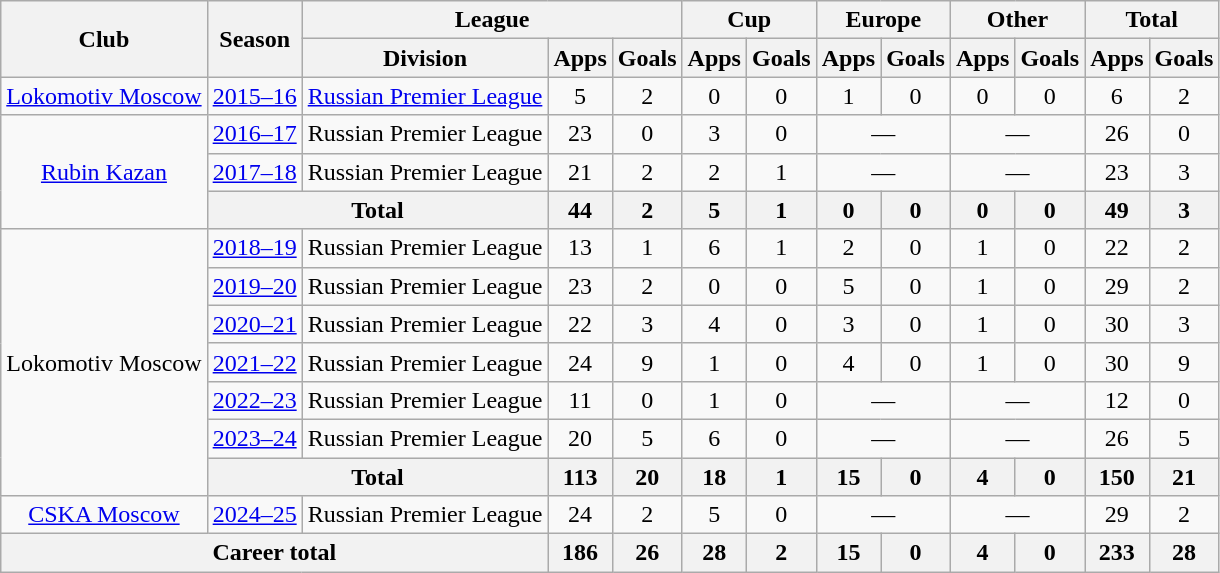<table class="wikitable" style="text-align: center;">
<tr>
<th rowspan=2>Club</th>
<th rowspan=2>Season</th>
<th colspan=3>League</th>
<th colspan=2>Cup</th>
<th colspan=2>Europe</th>
<th colspan=2>Other</th>
<th colspan=2>Total</th>
</tr>
<tr>
<th>Division</th>
<th>Apps</th>
<th>Goals</th>
<th>Apps</th>
<th>Goals</th>
<th>Apps</th>
<th>Goals</th>
<th>Apps</th>
<th>Goals</th>
<th>Apps</th>
<th>Goals</th>
</tr>
<tr>
<td><a href='#'>Lokomotiv Moscow</a></td>
<td><a href='#'>2015–16</a></td>
<td><a href='#'>Russian Premier League</a></td>
<td>5</td>
<td>2</td>
<td>0</td>
<td>0</td>
<td>1</td>
<td>0</td>
<td>0</td>
<td>0</td>
<td>6</td>
<td>2</td>
</tr>
<tr>
<td rowspan=3><a href='#'>Rubin Kazan</a></td>
<td><a href='#'>2016–17</a></td>
<td>Russian Premier League</td>
<td>23</td>
<td>0</td>
<td>3</td>
<td>0</td>
<td colspan=2>—</td>
<td colspan=2>—</td>
<td>26</td>
<td>0</td>
</tr>
<tr>
<td><a href='#'>2017–18</a></td>
<td>Russian Premier League</td>
<td>21</td>
<td>2</td>
<td>2</td>
<td>1</td>
<td colspan=2>—</td>
<td colspan=2>—</td>
<td>23</td>
<td>3</td>
</tr>
<tr>
<th colspan=2>Total</th>
<th>44</th>
<th>2</th>
<th>5</th>
<th>1</th>
<th>0</th>
<th>0</th>
<th>0</th>
<th>0</th>
<th>49</th>
<th>3</th>
</tr>
<tr>
<td rowspan="7">Lokomotiv Moscow</td>
<td><a href='#'>2018–19</a></td>
<td>Russian Premier League</td>
<td>13</td>
<td>1</td>
<td>6</td>
<td>1</td>
<td>2</td>
<td>0</td>
<td>1</td>
<td>0</td>
<td>22</td>
<td>2</td>
</tr>
<tr>
<td><a href='#'>2019–20</a></td>
<td>Russian Premier League</td>
<td>23</td>
<td>2</td>
<td>0</td>
<td>0</td>
<td>5</td>
<td>0</td>
<td>1</td>
<td>0</td>
<td>29</td>
<td>2</td>
</tr>
<tr>
<td><a href='#'>2020–21</a></td>
<td>Russian Premier League</td>
<td>22</td>
<td>3</td>
<td>4</td>
<td>0</td>
<td>3</td>
<td>0</td>
<td>1</td>
<td>0</td>
<td>30</td>
<td>3</td>
</tr>
<tr>
<td><a href='#'>2021–22</a></td>
<td>Russian Premier League</td>
<td>24</td>
<td>9</td>
<td>1</td>
<td>0</td>
<td>4</td>
<td>0</td>
<td>1</td>
<td>0</td>
<td>30</td>
<td>9</td>
</tr>
<tr>
<td><a href='#'>2022–23</a></td>
<td>Russian Premier League</td>
<td>11</td>
<td>0</td>
<td>1</td>
<td>0</td>
<td colspan="2">—</td>
<td colspan="2">—</td>
<td>12</td>
<td>0</td>
</tr>
<tr>
<td><a href='#'>2023–24</a></td>
<td>Russian Premier League</td>
<td>20</td>
<td>5</td>
<td>6</td>
<td>0</td>
<td colspan="2">—</td>
<td colspan="2">—</td>
<td>26</td>
<td>5</td>
</tr>
<tr>
<th colspan="2">Total</th>
<th>113</th>
<th>20</th>
<th>18</th>
<th>1</th>
<th>15</th>
<th>0</th>
<th>4</th>
<th>0</th>
<th>150</th>
<th>21</th>
</tr>
<tr>
<td><a href='#'>CSKA Moscow</a></td>
<td><a href='#'>2024–25</a></td>
<td>Russian Premier League</td>
<td>24</td>
<td>2</td>
<td>5</td>
<td>0</td>
<td colspan="2">—</td>
<td colspan="2">—</td>
<td>29</td>
<td>2</td>
</tr>
<tr>
<th colspan="3">Career total</th>
<th>186</th>
<th>26</th>
<th>28</th>
<th>2</th>
<th>15</th>
<th>0</th>
<th>4</th>
<th>0</th>
<th>233</th>
<th>28</th>
</tr>
</table>
